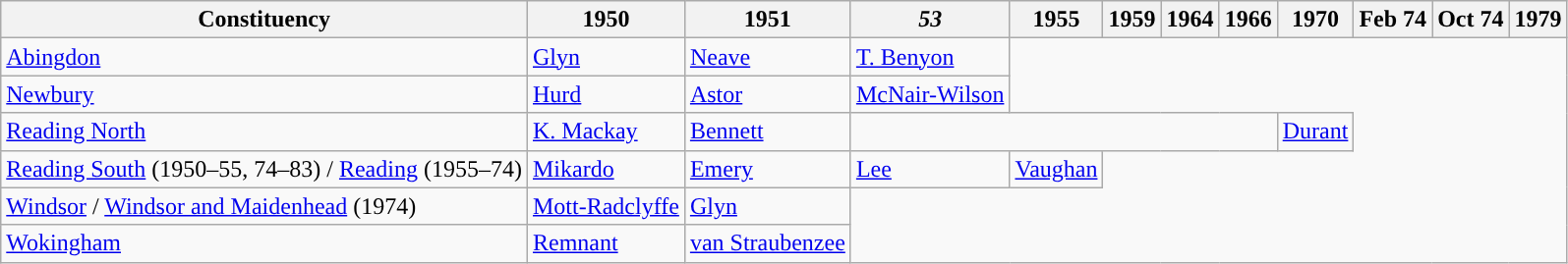<table class="wikitable">
<tr>
<th>Constituency</th>
<th>1950</th>
<th>1951</th>
<th><em>53</em></th>
<th>1955</th>
<th>1959</th>
<th>1964</th>
<th>1966</th>
<th>1970</th>
<th>Feb 74</th>
<th>Oct 74</th>
<th>1979</th>
</tr>
<tr>
<td><a href='#'>Abingdon</a></td>
<td><a href='#'>Glyn</a></td>
<td><a href='#'>Neave</a></td>
<td><a href='#'>T. Benyon</a></td>
</tr>
<tr>
<td><a href='#'>Newbury</a></td>
<td><a href='#'>Hurd</a></td>
<td><a href='#'>Astor</a></td>
<td><a href='#'>McNair-Wilson</a></td>
</tr>
<tr>
<td><a href='#'>Reading North</a></td>
<td><a href='#'>K. Mackay</a></td>
<td><a href='#'>Bennett</a></td>
<td colspan="5"></td>
<td><a href='#'>Durant</a></td>
</tr>
<tr>
<td><a href='#'>Reading South</a> (1950–55, 74–83) / <a href='#'>Reading</a> (1955–74)</td>
<td><a href='#'>Mikardo</a></td>
<td><a href='#'>Emery</a></td>
<td><a href='#'>Lee</a></td>
<td><a href='#'>Vaughan</a></td>
</tr>
<tr>
<td><a href='#'>Windsor</a> / <a href='#'>Windsor and Maidenhead</a> (1974)</td>
<td><a href='#'>Mott-Radclyffe</a></td>
<td><a href='#'>Glyn</a></td>
</tr>
<tr>
<td><a href='#'>Wokingham</a></td>
<td><a href='#'>Remnant</a></td>
<td><a href='#'>van Straubenzee</a></td>
</tr>
</table>
